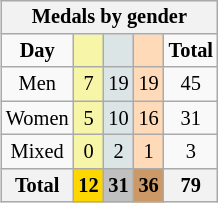<table class="wikitable" style="font-size:85%; float:right">
<tr align=center>
<th colspan=5>Medals by gender</th>
</tr>
<tr align=center>
<td><strong>Day</strong></td>
<td bgcolor=#f7f6a8></td>
<td bgcolor=#dce5e5></td>
<td bgcolor=#ffdab9></td>
<td><strong>Total</strong></td>
</tr>
<tr align=center>
<td>Men</td>
<td bgcolor=#f7f6a8>7</td>
<td bgcolor=#dce5e5>19</td>
<td bgcolor=#ffdab9>19</td>
<td>45</td>
</tr>
<tr align=center>
<td>Women</td>
<td bgcolor=#f7f6a8>5</td>
<td bgcolor=#dce5e5>10</td>
<td bgcolor=#ffdab9>16</td>
<td>31</td>
</tr>
<tr align=center>
<td>Mixed</td>
<td bgcolor=#f7f6a8>0</td>
<td bgcolor=#dce5e5>2</td>
<td bgcolor=#ffdab9>1</td>
<td>3</td>
</tr>
<tr>
<th>Total</th>
<th style=background:gold>12</th>
<th style=background:silver>31</th>
<th style=background:#C96>36</th>
<th>79</th>
</tr>
</table>
